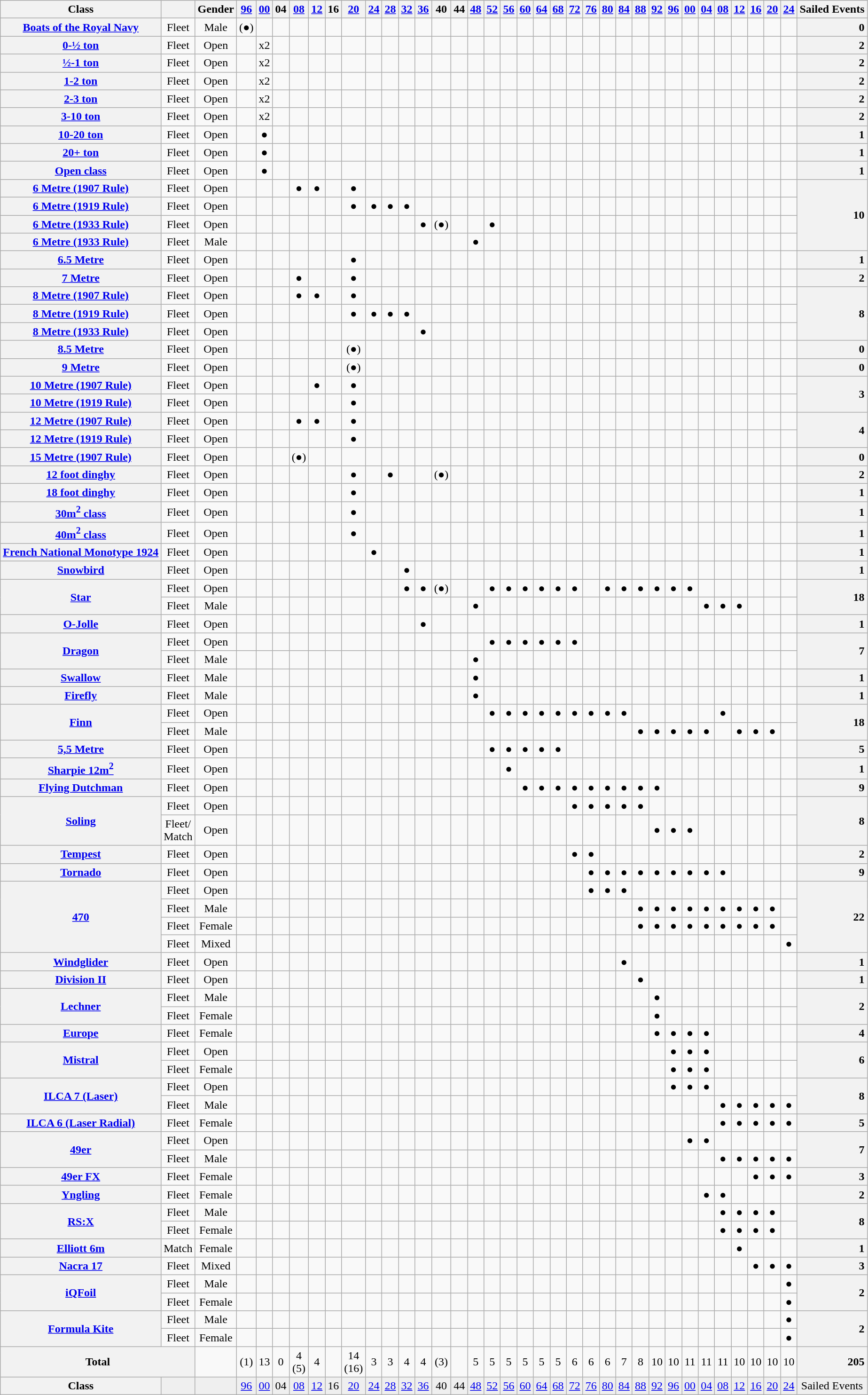<table class="wikitable sortable plainrowheaders sort-under sticky-table-head" style="text-align:center;">
<tr>
<th scope="col">Class</th>
<th scope="col"></th>
<th scope="col">Gender</th>
<th scope="col"><a href='#'>96</a></th>
<th scope="col"><a href='#'>00</a></th>
<th scope="col">04</th>
<th scope="col"><a href='#'>08</a></th>
<th scope="col"><a href='#'>12</a></th>
<th scope="col">16</th>
<th scope="col"><a href='#'>20</a></th>
<th scope="col"><a href='#'>24</a></th>
<th scope="col"><a href='#'>28</a></th>
<th scope="col"><a href='#'>32</a></th>
<th scope="col"><a href='#'>36</a></th>
<th scope="col">40</th>
<th scope="col">44</th>
<th scope="col"><a href='#'>48</a></th>
<th scope="col"><a href='#'>52</a></th>
<th scope="col"><a href='#'>56</a></th>
<th scope="col"><a href='#'>60</a></th>
<th scope="col"><a href='#'>64</a></th>
<th scope="col"><a href='#'>68</a></th>
<th scope="col"><a href='#'>72</a></th>
<th scope="col"><a href='#'>76</a></th>
<th scope="col"><a href='#'>80</a></th>
<th scope="col"><a href='#'>84</a></th>
<th scope="col"><a href='#'>88</a></th>
<th scope="col"><a href='#'>92</a></th>
<th scope="col"><a href='#'>96</a></th>
<th scope="col"><a href='#'>00</a></th>
<th scope="col"><a href='#'>04</a></th>
<th scope="col"><a href='#'>08</a></th>
<th scope="col"><a href='#'>12</a></th>
<th scope="col"><a href='#'>16</a></th>
<th scope="col"><a href='#'>20</a></th>
<th scope="col"><a href='#'>24</a></th>
<th scope="col">Sailed Events</th>
</tr>
<tr>
<th scope="row"><a href='#'>Boats of the Royal Navy</a></th>
<td>Fleet</td>
<td>Male</td>
<td>(●)</td>
<td></td>
<td></td>
<td></td>
<td></td>
<td></td>
<td></td>
<td></td>
<td></td>
<td></td>
<td></td>
<td></td>
<td></td>
<td></td>
<td></td>
<td></td>
<td></td>
<td></td>
<td></td>
<td></td>
<td></td>
<td></td>
<td></td>
<td></td>
<td></td>
<td></td>
<td></td>
<td></td>
<td></td>
<td></td>
<td></td>
<td></td>
<td></td>
<th style="text-align:right;">0</th>
</tr>
<tr>
<th scope="row"><a href='#'>0-½ ton</a></th>
<td>Fleet</td>
<td>Open</td>
<td></td>
<td>x2</td>
<td></td>
<td></td>
<td></td>
<td></td>
<td></td>
<td></td>
<td></td>
<td></td>
<td></td>
<td></td>
<td></td>
<td></td>
<td></td>
<td></td>
<td></td>
<td></td>
<td></td>
<td></td>
<td></td>
<td></td>
<td></td>
<td></td>
<td></td>
<td></td>
<td></td>
<td></td>
<td></td>
<td></td>
<td></td>
<td></td>
<td></td>
<th style="text-align:right;">2</th>
</tr>
<tr>
<th scope="row"><a href='#'>½-1 ton</a></th>
<td>Fleet</td>
<td>Open</td>
<td></td>
<td>x2</td>
<td></td>
<td></td>
<td></td>
<td></td>
<td></td>
<td></td>
<td></td>
<td></td>
<td></td>
<td></td>
<td></td>
<td></td>
<td></td>
<td></td>
<td></td>
<td></td>
<td></td>
<td></td>
<td></td>
<td></td>
<td></td>
<td></td>
<td></td>
<td></td>
<td></td>
<td></td>
<td></td>
<td></td>
<td></td>
<td></td>
<td></td>
<th style="text-align:right;">2</th>
</tr>
<tr>
<th scope="row"><a href='#'>1-2 ton</a></th>
<td>Fleet</td>
<td>Open</td>
<td></td>
<td>x2</td>
<td></td>
<td></td>
<td></td>
<td></td>
<td></td>
<td></td>
<td></td>
<td></td>
<td></td>
<td></td>
<td></td>
<td></td>
<td></td>
<td></td>
<td></td>
<td></td>
<td></td>
<td></td>
<td></td>
<td></td>
<td></td>
<td></td>
<td></td>
<td></td>
<td></td>
<td></td>
<td></td>
<td></td>
<td></td>
<td></td>
<td></td>
<th style="text-align:right;">2</th>
</tr>
<tr>
<th scope="row"><a href='#'>2-3 ton</a></th>
<td>Fleet</td>
<td>Open</td>
<td></td>
<td>x2</td>
<td></td>
<td></td>
<td></td>
<td></td>
<td></td>
<td></td>
<td></td>
<td></td>
<td></td>
<td></td>
<td></td>
<td></td>
<td></td>
<td></td>
<td></td>
<td></td>
<td></td>
<td></td>
<td></td>
<td></td>
<td></td>
<td></td>
<td></td>
<td></td>
<td></td>
<td></td>
<td></td>
<td></td>
<td></td>
<td></td>
<td></td>
<th style="text-align:right;">2</th>
</tr>
<tr>
<th scope="row"><a href='#'>3-10 ton</a></th>
<td>Fleet</td>
<td>Open</td>
<td></td>
<td>x2</td>
<td></td>
<td></td>
<td></td>
<td></td>
<td></td>
<td></td>
<td></td>
<td></td>
<td></td>
<td></td>
<td></td>
<td></td>
<td></td>
<td></td>
<td></td>
<td></td>
<td></td>
<td></td>
<td></td>
<td></td>
<td></td>
<td></td>
<td></td>
<td></td>
<td></td>
<td></td>
<td></td>
<td></td>
<td></td>
<td></td>
<td></td>
<th style="text-align:right;">2</th>
</tr>
<tr>
<th scope="row"><a href='#'>10-20 ton</a></th>
<td>Fleet</td>
<td>Open</td>
<td></td>
<td>●</td>
<td></td>
<td></td>
<td></td>
<td></td>
<td></td>
<td></td>
<td></td>
<td></td>
<td></td>
<td></td>
<td></td>
<td></td>
<td></td>
<td></td>
<td></td>
<td></td>
<td></td>
<td></td>
<td></td>
<td></td>
<td></td>
<td></td>
<td></td>
<td></td>
<td></td>
<td></td>
<td></td>
<td></td>
<td></td>
<td></td>
<td></td>
<th style="text-align:right;">1</th>
</tr>
<tr>
<th scope="row"><a href='#'>20+ ton</a></th>
<td>Fleet</td>
<td>Open</td>
<td></td>
<td>●</td>
<td></td>
<td></td>
<td></td>
<td></td>
<td></td>
<td></td>
<td></td>
<td></td>
<td></td>
<td></td>
<td></td>
<td></td>
<td></td>
<td></td>
<td></td>
<td></td>
<td></td>
<td></td>
<td></td>
<td></td>
<td></td>
<td></td>
<td></td>
<td></td>
<td></td>
<td></td>
<td></td>
<td></td>
<td></td>
<td></td>
<td></td>
<th style="text-align:right;">1</th>
</tr>
<tr>
<th scope="row"><a href='#'>Open class</a></th>
<td>Fleet</td>
<td>Open</td>
<td></td>
<td>●</td>
<td></td>
<td></td>
<td></td>
<td></td>
<td></td>
<td></td>
<td></td>
<td></td>
<td></td>
<td></td>
<td></td>
<td></td>
<td></td>
<td></td>
<td></td>
<td></td>
<td></td>
<td></td>
<td></td>
<td></td>
<td></td>
<td></td>
<td></td>
<td></td>
<td></td>
<td></td>
<td></td>
<td></td>
<td></td>
<td></td>
<td></td>
<th style="text-align:right;">1</th>
</tr>
<tr>
<th scope="row"><a href='#'>6 Metre (1907 Rule)</a></th>
<td>Fleet</td>
<td>Open</td>
<td></td>
<td></td>
<td></td>
<td>●</td>
<td>●</td>
<td></td>
<td>●</td>
<td></td>
<td></td>
<td></td>
<td></td>
<td></td>
<td></td>
<td></td>
<td></td>
<td></td>
<td></td>
<td></td>
<td></td>
<td></td>
<td></td>
<td></td>
<td></td>
<td></td>
<td></td>
<td></td>
<td></td>
<td></td>
<td></td>
<td></td>
<td></td>
<td></td>
<td></td>
<th rowspan="4" style="text-align:right;">10</th>
</tr>
<tr>
<th scope="row"><a href='#'>6 Metre (1919 Rule)</a></th>
<td>Fleet</td>
<td>Open</td>
<td></td>
<td></td>
<td></td>
<td></td>
<td></td>
<td></td>
<td>●</td>
<td>●</td>
<td>●</td>
<td>●</td>
<td></td>
<td></td>
<td></td>
<td></td>
<td></td>
<td></td>
<td></td>
<td></td>
<td></td>
<td></td>
<td></td>
<td></td>
<td></td>
<td></td>
<td></td>
<td></td>
<td></td>
<td></td>
<td></td>
<td></td>
<td></td>
<td></td>
<td></td>
</tr>
<tr>
<th scope="row"><a href='#'>6 Metre (1933 Rule)</a></th>
<td>Fleet</td>
<td>Open</td>
<td></td>
<td></td>
<td></td>
<td></td>
<td></td>
<td></td>
<td></td>
<td></td>
<td></td>
<td></td>
<td>●</td>
<td>(●)</td>
<td></td>
<td></td>
<td>●</td>
<td></td>
<td></td>
<td></td>
<td></td>
<td></td>
<td></td>
<td></td>
<td></td>
<td></td>
<td></td>
<td></td>
<td></td>
<td></td>
<td></td>
<td></td>
<td></td>
<td></td>
<td></td>
</tr>
<tr>
<th scope="row"><a href='#'>6 Metre (1933 Rule)</a></th>
<td>Fleet</td>
<td>Male</td>
<td></td>
<td></td>
<td></td>
<td></td>
<td></td>
<td></td>
<td></td>
<td></td>
<td></td>
<td></td>
<td></td>
<td></td>
<td></td>
<td>●</td>
<td></td>
<td></td>
<td></td>
<td></td>
<td></td>
<td></td>
<td></td>
<td></td>
<td></td>
<td></td>
<td></td>
<td></td>
<td></td>
<td></td>
<td></td>
<td></td>
<td></td>
<td></td>
<td></td>
</tr>
<tr>
<th scope="row"><a href='#'>6.5 Metre</a></th>
<td>Fleet</td>
<td>Open</td>
<td></td>
<td></td>
<td></td>
<td></td>
<td></td>
<td></td>
<td>●</td>
<td></td>
<td></td>
<td></td>
<td></td>
<td></td>
<td></td>
<td></td>
<td></td>
<td></td>
<td></td>
<td></td>
<td></td>
<td></td>
<td></td>
<td></td>
<td></td>
<td></td>
<td></td>
<td></td>
<td></td>
<td></td>
<td></td>
<td></td>
<td></td>
<td></td>
<td></td>
<th style="text-align:right;">1</th>
</tr>
<tr>
<th scope="row"><a href='#'>7 Metre</a></th>
<td>Fleet</td>
<td>Open</td>
<td></td>
<td></td>
<td></td>
<td>●</td>
<td></td>
<td></td>
<td>●</td>
<td></td>
<td></td>
<td></td>
<td></td>
<td></td>
<td></td>
<td></td>
<td></td>
<td></td>
<td></td>
<td></td>
<td></td>
<td></td>
<td></td>
<td></td>
<td></td>
<td></td>
<td></td>
<td></td>
<td></td>
<td></td>
<td></td>
<td></td>
<td></td>
<td></td>
<td></td>
<th style="text-align:right;">2</th>
</tr>
<tr>
<th scope="row"><a href='#'>8 Metre (1907 Rule)</a></th>
<td>Fleet</td>
<td>Open</td>
<td></td>
<td></td>
<td></td>
<td>●</td>
<td>●</td>
<td></td>
<td>●</td>
<td></td>
<td></td>
<td></td>
<td></td>
<td></td>
<td></td>
<td></td>
<td></td>
<td></td>
<td></td>
<td></td>
<td></td>
<td></td>
<td></td>
<td></td>
<td></td>
<td></td>
<td></td>
<td></td>
<td></td>
<td></td>
<td></td>
<td></td>
<td></td>
<td></td>
<td></td>
<th rowspan="3" style="text-align:right;">8</th>
</tr>
<tr>
<th scope="row"><a href='#'>8 Metre (1919 Rule)</a></th>
<td>Fleet</td>
<td>Open</td>
<td></td>
<td></td>
<td></td>
<td></td>
<td></td>
<td></td>
<td>●</td>
<td>●</td>
<td>●</td>
<td>●</td>
<td></td>
<td></td>
<td></td>
<td></td>
<td></td>
<td></td>
<td></td>
<td></td>
<td></td>
<td></td>
<td></td>
<td></td>
<td></td>
<td></td>
<td></td>
<td></td>
<td></td>
<td></td>
<td></td>
<td></td>
<td></td>
<td></td>
<td></td>
</tr>
<tr>
<th scope="row"><a href='#'>8 Metre (1933 Rule)</a></th>
<td>Fleet</td>
<td>Open</td>
<td></td>
<td></td>
<td></td>
<td></td>
<td></td>
<td></td>
<td></td>
<td></td>
<td></td>
<td></td>
<td>●</td>
<td></td>
<td></td>
<td></td>
<td></td>
<td></td>
<td></td>
<td></td>
<td></td>
<td></td>
<td></td>
<td></td>
<td></td>
<td></td>
<td></td>
<td></td>
<td></td>
<td></td>
<td></td>
<td></td>
<td></td>
<td></td>
<td></td>
</tr>
<tr>
<th scope="row"><a href='#'>8.5 Metre</a></th>
<td>Fleet</td>
<td>Open</td>
<td></td>
<td></td>
<td></td>
<td></td>
<td></td>
<td></td>
<td>(●)</td>
<td></td>
<td></td>
<td></td>
<td></td>
<td></td>
<td></td>
<td></td>
<td></td>
<td></td>
<td></td>
<td></td>
<td></td>
<td></td>
<td></td>
<td></td>
<td></td>
<td></td>
<td></td>
<td></td>
<td></td>
<td></td>
<td></td>
<td></td>
<td></td>
<td></td>
<td></td>
<th style="text-align:right;">0</th>
</tr>
<tr>
<th scope="row"><a href='#'>9 Metre</a></th>
<td>Fleet</td>
<td>Open</td>
<td></td>
<td></td>
<td></td>
<td></td>
<td></td>
<td></td>
<td>(●)</td>
<td></td>
<td></td>
<td></td>
<td></td>
<td></td>
<td></td>
<td></td>
<td></td>
<td></td>
<td></td>
<td></td>
<td></td>
<td></td>
<td></td>
<td></td>
<td></td>
<td></td>
<td></td>
<td></td>
<td></td>
<td></td>
<td></td>
<td></td>
<td></td>
<td></td>
<td></td>
<th style="text-align:right;">0</th>
</tr>
<tr>
<th scope="row"><a href='#'>10 Metre (1907 Rule)</a></th>
<td>Fleet</td>
<td>Open</td>
<td></td>
<td></td>
<td></td>
<td></td>
<td>●</td>
<td></td>
<td>●</td>
<td></td>
<td></td>
<td></td>
<td></td>
<td></td>
<td></td>
<td></td>
<td></td>
<td></td>
<td></td>
<td></td>
<td></td>
<td></td>
<td></td>
<td></td>
<td></td>
<td></td>
<td></td>
<td></td>
<td></td>
<td></td>
<td></td>
<td></td>
<td></td>
<td></td>
<td></td>
<th rowspan="2" style="text-align:right;">3</th>
</tr>
<tr>
<th scope="row"><a href='#'>10 Metre (1919 Rule)</a></th>
<td>Fleet</td>
<td>Open</td>
<td></td>
<td></td>
<td></td>
<td></td>
<td></td>
<td></td>
<td>●</td>
<td></td>
<td></td>
<td></td>
<td></td>
<td></td>
<td></td>
<td></td>
<td></td>
<td></td>
<td></td>
<td></td>
<td></td>
<td></td>
<td></td>
<td></td>
<td></td>
<td></td>
<td></td>
<td></td>
<td></td>
<td></td>
<td></td>
<td></td>
<td></td>
<td></td>
<td></td>
</tr>
<tr>
<th scope="row"><a href='#'>12 Metre (1907 Rule)</a></th>
<td>Fleet</td>
<td>Open</td>
<td></td>
<td></td>
<td></td>
<td>●</td>
<td>●</td>
<td></td>
<td>●</td>
<td></td>
<td></td>
<td></td>
<td></td>
<td></td>
<td></td>
<td></td>
<td></td>
<td></td>
<td></td>
<td></td>
<td></td>
<td></td>
<td></td>
<td></td>
<td></td>
<td></td>
<td></td>
<td></td>
<td></td>
<td></td>
<td></td>
<td></td>
<td></td>
<td></td>
<td></td>
<th rowspan="2" style="text-align:right;">4</th>
</tr>
<tr>
<th scope="row"><a href='#'>12 Metre (1919 Rule)</a></th>
<td>Fleet</td>
<td>Open</td>
<td></td>
<td></td>
<td></td>
<td></td>
<td></td>
<td></td>
<td>●</td>
<td></td>
<td></td>
<td></td>
<td></td>
<td></td>
<td></td>
<td></td>
<td></td>
<td></td>
<td></td>
<td></td>
<td></td>
<td></td>
<td></td>
<td></td>
<td></td>
<td></td>
<td></td>
<td></td>
<td></td>
<td></td>
<td></td>
<td></td>
<td></td>
<td></td>
<td></td>
</tr>
<tr>
<th scope="row"><a href='#'>15 Metre (1907 Rule)</a></th>
<td>Fleet</td>
<td>Open</td>
<td></td>
<td></td>
<td></td>
<td>(●)</td>
<td></td>
<td></td>
<td></td>
<td></td>
<td></td>
<td></td>
<td></td>
<td></td>
<td></td>
<td></td>
<td></td>
<td></td>
<td></td>
<td></td>
<td></td>
<td></td>
<td></td>
<td></td>
<td></td>
<td></td>
<td></td>
<td></td>
<td></td>
<td></td>
<td></td>
<td></td>
<td></td>
<td></td>
<td></td>
<th style="text-align:right;">0</th>
</tr>
<tr>
<th scope="row"><a href='#'>12 foot dinghy</a></th>
<td>Fleet</td>
<td>Open</td>
<td></td>
<td></td>
<td></td>
<td></td>
<td></td>
<td></td>
<td>●</td>
<td></td>
<td>●</td>
<td></td>
<td></td>
<td>(●)</td>
<td></td>
<td></td>
<td></td>
<td></td>
<td></td>
<td></td>
<td></td>
<td></td>
<td></td>
<td></td>
<td></td>
<td></td>
<td></td>
<td></td>
<td></td>
<td></td>
<td></td>
<td></td>
<td></td>
<td></td>
<td></td>
<th style="text-align:right;">2</th>
</tr>
<tr>
<th scope="row"><a href='#'>18 foot dinghy</a></th>
<td>Fleet</td>
<td>Open</td>
<td></td>
<td></td>
<td></td>
<td></td>
<td></td>
<td></td>
<td>●</td>
<td></td>
<td></td>
<td></td>
<td></td>
<td></td>
<td></td>
<td></td>
<td></td>
<td></td>
<td></td>
<td></td>
<td></td>
<td></td>
<td></td>
<td></td>
<td></td>
<td></td>
<td></td>
<td></td>
<td></td>
<td></td>
<td></td>
<td></td>
<td></td>
<td></td>
<td></td>
<th style="text-align:right;">1</th>
</tr>
<tr>
<th scope="row"><a href='#'>30m<sup>2</sup> class</a></th>
<td>Fleet</td>
<td>Open</td>
<td></td>
<td></td>
<td></td>
<td></td>
<td></td>
<td></td>
<td>●</td>
<td></td>
<td></td>
<td></td>
<td></td>
<td></td>
<td></td>
<td></td>
<td></td>
<td></td>
<td></td>
<td></td>
<td></td>
<td></td>
<td></td>
<td></td>
<td></td>
<td></td>
<td></td>
<td></td>
<td></td>
<td></td>
<td></td>
<td></td>
<td></td>
<td></td>
<td></td>
<th style="text-align:right;">1</th>
</tr>
<tr>
<th scope="row"><a href='#'>40m<sup>2</sup> class</a></th>
<td>Fleet</td>
<td>Open</td>
<td></td>
<td></td>
<td></td>
<td></td>
<td></td>
<td></td>
<td>●</td>
<td></td>
<td></td>
<td></td>
<td></td>
<td></td>
<td></td>
<td></td>
<td></td>
<td></td>
<td></td>
<td></td>
<td></td>
<td></td>
<td></td>
<td></td>
<td></td>
<td></td>
<td></td>
<td></td>
<td></td>
<td></td>
<td></td>
<td></td>
<td></td>
<td></td>
<td></td>
<th style="text-align:right;">1</th>
</tr>
<tr>
<th scope="row"><a href='#'>French National Monotype 1924</a></th>
<td>Fleet</td>
<td>Open</td>
<td></td>
<td></td>
<td></td>
<td></td>
<td></td>
<td></td>
<td></td>
<td>●</td>
<td></td>
<td></td>
<td></td>
<td></td>
<td></td>
<td></td>
<td></td>
<td></td>
<td></td>
<td></td>
<td></td>
<td></td>
<td></td>
<td></td>
<td></td>
<td></td>
<td></td>
<td></td>
<td></td>
<td></td>
<td></td>
<td></td>
<td></td>
<td></td>
<td></td>
<th style="text-align:right;">1</th>
</tr>
<tr>
<th scope="row"><a href='#'>Snowbird</a></th>
<td>Fleet</td>
<td>Open</td>
<td></td>
<td></td>
<td></td>
<td></td>
<td></td>
<td></td>
<td></td>
<td></td>
<td></td>
<td>●</td>
<td></td>
<td></td>
<td></td>
<td></td>
<td></td>
<td></td>
<td></td>
<td></td>
<td></td>
<td></td>
<td></td>
<td></td>
<td></td>
<td></td>
<td></td>
<td></td>
<td></td>
<td></td>
<td></td>
<td></td>
<td></td>
<td></td>
<td></td>
<th style="text-align:right;">1</th>
</tr>
<tr>
<th scope="rowgroup" rowspan="2"><a href='#'>Star</a></th>
<td>Fleet</td>
<td>Open</td>
<td></td>
<td></td>
<td></td>
<td></td>
<td></td>
<td></td>
<td></td>
<td></td>
<td></td>
<td>●</td>
<td>●</td>
<td>(●)</td>
<td></td>
<td></td>
<td>●</td>
<td>●</td>
<td>●</td>
<td>●</td>
<td>●</td>
<td>●</td>
<td></td>
<td>●</td>
<td>●</td>
<td>●</td>
<td>●</td>
<td>●</td>
<td>●</td>
<td></td>
<td></td>
<td></td>
<td></td>
<td></td>
<td></td>
<th rowspan="2" style="text-align:right;">18</th>
</tr>
<tr>
<td>Fleet</td>
<td>Male</td>
<td></td>
<td></td>
<td></td>
<td></td>
<td></td>
<td></td>
<td></td>
<td></td>
<td></td>
<td></td>
<td></td>
<td></td>
<td></td>
<td>●</td>
<td></td>
<td></td>
<td></td>
<td></td>
<td></td>
<td></td>
<td></td>
<td></td>
<td></td>
<td></td>
<td></td>
<td></td>
<td></td>
<td>●</td>
<td>●</td>
<td>●</td>
<td></td>
<td></td>
<td></td>
</tr>
<tr>
<th scope="row"><a href='#'>O-Jolle</a></th>
<td>Fleet</td>
<td>Open</td>
<td></td>
<td></td>
<td></td>
<td></td>
<td></td>
<td></td>
<td></td>
<td></td>
<td></td>
<td></td>
<td>●</td>
<td></td>
<td></td>
<td></td>
<td></td>
<td></td>
<td></td>
<td></td>
<td></td>
<td></td>
<td></td>
<td></td>
<td></td>
<td></td>
<td></td>
<td></td>
<td></td>
<td></td>
<td></td>
<td></td>
<td></td>
<td></td>
<td></td>
<th style="text-align:right;">1</th>
</tr>
<tr>
<th scope="rowgroup" rowspan="2"><a href='#'>Dragon</a></th>
<td>Fleet</td>
<td>Open</td>
<td></td>
<td></td>
<td></td>
<td></td>
<td></td>
<td></td>
<td></td>
<td></td>
<td></td>
<td></td>
<td></td>
<td></td>
<td></td>
<td></td>
<td>●</td>
<td>●</td>
<td>●</td>
<td>●</td>
<td>●</td>
<td>●</td>
<td></td>
<td></td>
<td></td>
<td></td>
<td></td>
<td></td>
<td></td>
<td></td>
<td></td>
<td></td>
<td></td>
<td></td>
<td></td>
<th rowspan="2" style="text-align:right;">7</th>
</tr>
<tr>
<td>Fleet</td>
<td>Male</td>
<td></td>
<td></td>
<td></td>
<td></td>
<td></td>
<td></td>
<td></td>
<td></td>
<td></td>
<td></td>
<td></td>
<td></td>
<td></td>
<td>●</td>
<td></td>
<td></td>
<td></td>
<td></td>
<td></td>
<td></td>
<td></td>
<td></td>
<td></td>
<td></td>
<td></td>
<td></td>
<td></td>
<td></td>
<td></td>
<td></td>
<td></td>
<td></td>
<td></td>
</tr>
<tr>
<th scope="row"><a href='#'>Swallow</a></th>
<td>Fleet</td>
<td>Male</td>
<td></td>
<td></td>
<td></td>
<td></td>
<td></td>
<td></td>
<td></td>
<td></td>
<td></td>
<td></td>
<td></td>
<td></td>
<td></td>
<td>●</td>
<td></td>
<td></td>
<td></td>
<td></td>
<td></td>
<td></td>
<td></td>
<td></td>
<td></td>
<td></td>
<td></td>
<td></td>
<td></td>
<td></td>
<td></td>
<td></td>
<td></td>
<td></td>
<td></td>
<th style="text-align:right;">1</th>
</tr>
<tr>
<th scope="row"><a href='#'>Firefly</a></th>
<td>Fleet</td>
<td>Male</td>
<td></td>
<td></td>
<td></td>
<td></td>
<td></td>
<td></td>
<td></td>
<td></td>
<td></td>
<td></td>
<td></td>
<td></td>
<td></td>
<td>●</td>
<td></td>
<td></td>
<td></td>
<td></td>
<td></td>
<td></td>
<td></td>
<td></td>
<td></td>
<td></td>
<td></td>
<td></td>
<td></td>
<td></td>
<td></td>
<td></td>
<td></td>
<td></td>
<td></td>
<th style="text-align:right;">1</th>
</tr>
<tr>
<th scope="rowgroup" rowspan="2"><a href='#'>Finn</a></th>
<td>Fleet</td>
<td>Open</td>
<td></td>
<td></td>
<td></td>
<td></td>
<td></td>
<td></td>
<td></td>
<td></td>
<td></td>
<td></td>
<td></td>
<td></td>
<td></td>
<td></td>
<td>●</td>
<td>●</td>
<td>●</td>
<td>●</td>
<td>●</td>
<td>●</td>
<td>●</td>
<td>●</td>
<td>●</td>
<td></td>
<td></td>
<td></td>
<td></td>
<td></td>
<td>●</td>
<td></td>
<td></td>
<td></td>
<td></td>
<th rowspan="2" style="text-align:right;">18</th>
</tr>
<tr>
<td>Fleet</td>
<td>Male</td>
<td></td>
<td></td>
<td></td>
<td></td>
<td></td>
<td></td>
<td></td>
<td></td>
<td></td>
<td></td>
<td></td>
<td></td>
<td></td>
<td></td>
<td></td>
<td></td>
<td></td>
<td></td>
<td></td>
<td></td>
<td></td>
<td></td>
<td></td>
<td>●</td>
<td>●</td>
<td>●</td>
<td>●</td>
<td>●</td>
<td></td>
<td>●</td>
<td>●</td>
<td>●</td>
<td></td>
</tr>
<tr>
<th scope="row"><a href='#'>5,5 Metre</a></th>
<td>Fleet</td>
<td>Open</td>
<td></td>
<td></td>
<td></td>
<td></td>
<td></td>
<td></td>
<td></td>
<td></td>
<td></td>
<td></td>
<td></td>
<td></td>
<td></td>
<td></td>
<td>●</td>
<td>●</td>
<td>●</td>
<td>●</td>
<td>●</td>
<td></td>
<td></td>
<td></td>
<td></td>
<td></td>
<td></td>
<td></td>
<td></td>
<td></td>
<td></td>
<td></td>
<td></td>
<td></td>
<td></td>
<th style="text-align:right;">5</th>
</tr>
<tr>
<th scope="row"><a href='#'>Sharpie 12m<sup>2</sup></a></th>
<td>Fleet</td>
<td>Open</td>
<td></td>
<td></td>
<td></td>
<td></td>
<td></td>
<td></td>
<td></td>
<td></td>
<td></td>
<td></td>
<td></td>
<td></td>
<td></td>
<td></td>
<td></td>
<td>●</td>
<td></td>
<td></td>
<td></td>
<td></td>
<td></td>
<td></td>
<td></td>
<td></td>
<td></td>
<td></td>
<td></td>
<td></td>
<td></td>
<td></td>
<td></td>
<td></td>
<td></td>
<th style="text-align:right;">1</th>
</tr>
<tr>
<th scope="row"><a href='#'>Flying Dutchman</a></th>
<td>Fleet</td>
<td>Open</td>
<td></td>
<td></td>
<td></td>
<td></td>
<td></td>
<td></td>
<td></td>
<td></td>
<td></td>
<td></td>
<td></td>
<td></td>
<td></td>
<td></td>
<td></td>
<td></td>
<td>●</td>
<td>●</td>
<td>●</td>
<td>●</td>
<td>●</td>
<td>●</td>
<td>●</td>
<td>●</td>
<td>●</td>
<td></td>
<td></td>
<td></td>
<td></td>
<td></td>
<td></td>
<td></td>
<td></td>
<th style="text-align:right;">9</th>
</tr>
<tr>
<th scope="rowgroup" rowspan="2"><a href='#'>Soling</a></th>
<td>Fleet</td>
<td>Open</td>
<td></td>
<td></td>
<td></td>
<td></td>
<td></td>
<td></td>
<td></td>
<td></td>
<td></td>
<td></td>
<td></td>
<td></td>
<td></td>
<td></td>
<td></td>
<td></td>
<td></td>
<td></td>
<td></td>
<td>●</td>
<td>●</td>
<td>●</td>
<td>●</td>
<td>●</td>
<td></td>
<td></td>
<td></td>
<td></td>
<td></td>
<td></td>
<td></td>
<td></td>
<td></td>
<th rowspan="2" style="text-align:right;">8</th>
</tr>
<tr>
<td>Fleet/<br>Match</td>
<td>Open</td>
<td></td>
<td></td>
<td></td>
<td></td>
<td></td>
<td></td>
<td></td>
<td></td>
<td></td>
<td></td>
<td></td>
<td></td>
<td></td>
<td></td>
<td></td>
<td></td>
<td></td>
<td></td>
<td></td>
<td></td>
<td></td>
<td></td>
<td></td>
<td></td>
<td>●</td>
<td>●</td>
<td>●</td>
<td></td>
<td></td>
<td></td>
<td></td>
<td></td>
<td></td>
</tr>
<tr>
<th scope="row"><a href='#'>Tempest</a></th>
<td>Fleet</td>
<td>Open</td>
<td></td>
<td></td>
<td></td>
<td></td>
<td></td>
<td></td>
<td></td>
<td></td>
<td></td>
<td></td>
<td></td>
<td></td>
<td></td>
<td></td>
<td></td>
<td></td>
<td></td>
<td></td>
<td></td>
<td>●</td>
<td>●</td>
<td></td>
<td></td>
<td></td>
<td></td>
<td></td>
<td></td>
<td></td>
<td></td>
<td></td>
<td></td>
<td></td>
<td></td>
<th style="text-align:right;">2</th>
</tr>
<tr>
<th scope="row"><a href='#'>Tornado</a></th>
<td>Fleet</td>
<td>Open</td>
<td></td>
<td></td>
<td></td>
<td></td>
<td></td>
<td></td>
<td></td>
<td></td>
<td></td>
<td></td>
<td></td>
<td></td>
<td></td>
<td></td>
<td></td>
<td></td>
<td></td>
<td></td>
<td></td>
<td></td>
<td>●</td>
<td>●</td>
<td>●</td>
<td>●</td>
<td>●</td>
<td>●</td>
<td>●</td>
<td>●</td>
<td>●</td>
<td></td>
<td></td>
<td></td>
<td></td>
<th style="text-align:right;">9</th>
</tr>
<tr>
<th scope="rowgroup" rowspan="4"><a href='#'>470</a></th>
<td>Fleet</td>
<td>Open</td>
<td></td>
<td></td>
<td></td>
<td></td>
<td></td>
<td></td>
<td></td>
<td></td>
<td></td>
<td></td>
<td></td>
<td></td>
<td></td>
<td></td>
<td></td>
<td></td>
<td></td>
<td></td>
<td></td>
<td></td>
<td>●</td>
<td>●</td>
<td>●</td>
<td></td>
<td></td>
<td></td>
<td></td>
<td></td>
<td></td>
<td></td>
<td></td>
<td></td>
<td></td>
<th rowspan="4" style="text-align:right;">22</th>
</tr>
<tr>
<td>Fleet</td>
<td>Male</td>
<td></td>
<td></td>
<td></td>
<td></td>
<td></td>
<td></td>
<td></td>
<td></td>
<td></td>
<td></td>
<td></td>
<td></td>
<td></td>
<td></td>
<td></td>
<td></td>
<td></td>
<td></td>
<td></td>
<td></td>
<td></td>
<td></td>
<td></td>
<td>●</td>
<td>●</td>
<td>●</td>
<td>●</td>
<td>●</td>
<td>●</td>
<td>●</td>
<td>●</td>
<td>●</td>
<td></td>
</tr>
<tr>
<td>Fleet</td>
<td>Female</td>
<td></td>
<td></td>
<td></td>
<td></td>
<td></td>
<td></td>
<td></td>
<td></td>
<td></td>
<td></td>
<td></td>
<td></td>
<td></td>
<td></td>
<td></td>
<td></td>
<td></td>
<td></td>
<td></td>
<td></td>
<td></td>
<td></td>
<td></td>
<td>●</td>
<td>●</td>
<td>●</td>
<td>●</td>
<td>●</td>
<td>●</td>
<td>●</td>
<td>●</td>
<td>●</td>
<td></td>
</tr>
<tr>
<td>Fleet</td>
<td>Mixed</td>
<td></td>
<td></td>
<td></td>
<td></td>
<td></td>
<td></td>
<td></td>
<td></td>
<td></td>
<td></td>
<td></td>
<td></td>
<td></td>
<td></td>
<td></td>
<td></td>
<td></td>
<td></td>
<td></td>
<td></td>
<td></td>
<td></td>
<td></td>
<td></td>
<td></td>
<td></td>
<td></td>
<td></td>
<td></td>
<td></td>
<td></td>
<td></td>
<td>●</td>
</tr>
<tr>
<th scope="row"><a href='#'>Windglider</a></th>
<td>Fleet</td>
<td>Open</td>
<td></td>
<td></td>
<td></td>
<td></td>
<td></td>
<td></td>
<td></td>
<td></td>
<td></td>
<td></td>
<td></td>
<td></td>
<td></td>
<td></td>
<td></td>
<td></td>
<td></td>
<td></td>
<td></td>
<td></td>
<td></td>
<td></td>
<td>●</td>
<td></td>
<td></td>
<td></td>
<td></td>
<td></td>
<td></td>
<td></td>
<td></td>
<td></td>
<td></td>
<th style="text-align:right;">1</th>
</tr>
<tr>
<th scope="row"><a href='#'>Division II</a></th>
<td>Fleet</td>
<td>Open</td>
<td></td>
<td></td>
<td></td>
<td></td>
<td></td>
<td></td>
<td></td>
<td></td>
<td></td>
<td></td>
<td></td>
<td></td>
<td></td>
<td></td>
<td></td>
<td></td>
<td></td>
<td></td>
<td></td>
<td></td>
<td></td>
<td></td>
<td></td>
<td>●</td>
<td></td>
<td></td>
<td></td>
<td></td>
<td></td>
<td></td>
<td></td>
<td></td>
<td></td>
<th style="text-align:right;">1</th>
</tr>
<tr>
<th scope="rowgroup" rowspan="2"><a href='#'>Lechner</a></th>
<td>Fleet</td>
<td>Male</td>
<td></td>
<td></td>
<td></td>
<td></td>
<td></td>
<td></td>
<td></td>
<td></td>
<td></td>
<td></td>
<td></td>
<td></td>
<td></td>
<td></td>
<td></td>
<td></td>
<td></td>
<td></td>
<td></td>
<td></td>
<td></td>
<td></td>
<td></td>
<td></td>
<td>●</td>
<td></td>
<td></td>
<td></td>
<td></td>
<td></td>
<td></td>
<td></td>
<td></td>
<th rowspan="2" style="text-align:right;">2</th>
</tr>
<tr>
<td>Fleet</td>
<td>Female</td>
<td></td>
<td></td>
<td></td>
<td></td>
<td></td>
<td></td>
<td></td>
<td></td>
<td></td>
<td></td>
<td></td>
<td></td>
<td></td>
<td></td>
<td></td>
<td></td>
<td></td>
<td></td>
<td></td>
<td></td>
<td></td>
<td></td>
<td></td>
<td></td>
<td>●</td>
<td></td>
<td></td>
<td></td>
<td></td>
<td></td>
<td></td>
<td></td>
<td></td>
</tr>
<tr>
<th scope="row"><a href='#'>Europe</a></th>
<td>Fleet</td>
<td>Female</td>
<td></td>
<td></td>
<td></td>
<td></td>
<td></td>
<td></td>
<td></td>
<td></td>
<td></td>
<td></td>
<td></td>
<td></td>
<td></td>
<td></td>
<td></td>
<td></td>
<td></td>
<td></td>
<td></td>
<td></td>
<td></td>
<td></td>
<td></td>
<td></td>
<td>●</td>
<td>●</td>
<td>●</td>
<td>●</td>
<td></td>
<td></td>
<td></td>
<td></td>
<td></td>
<th style="text-align:right;">4</th>
</tr>
<tr>
<th scope="rowgroup" rowspan="2"><a href='#'>Mistral</a></th>
<td>Fleet</td>
<td>Open</td>
<td></td>
<td></td>
<td></td>
<td></td>
<td></td>
<td></td>
<td></td>
<td></td>
<td></td>
<td></td>
<td></td>
<td></td>
<td></td>
<td></td>
<td></td>
<td></td>
<td></td>
<td></td>
<td></td>
<td></td>
<td></td>
<td></td>
<td></td>
<td></td>
<td></td>
<td>●</td>
<td>●</td>
<td>●</td>
<td></td>
<td></td>
<td></td>
<td></td>
<td></td>
<th rowspan="2" style="text-align:right;">6</th>
</tr>
<tr>
<td>Fleet</td>
<td>Female</td>
<td></td>
<td></td>
<td></td>
<td></td>
<td></td>
<td></td>
<td></td>
<td></td>
<td></td>
<td></td>
<td></td>
<td></td>
<td></td>
<td></td>
<td></td>
<td></td>
<td></td>
<td></td>
<td></td>
<td></td>
<td></td>
<td></td>
<td></td>
<td></td>
<td></td>
<td>●</td>
<td>●</td>
<td>●</td>
<td></td>
<td></td>
<td></td>
<td></td>
<td></td>
</tr>
<tr>
<th scope="row" rowspan="2"><a href='#'>ILCA 7 (Laser)</a></th>
<td>Fleet</td>
<td>Open</td>
<td></td>
<td></td>
<td></td>
<td></td>
<td></td>
<td></td>
<td></td>
<td></td>
<td></td>
<td></td>
<td></td>
<td></td>
<td></td>
<td></td>
<td></td>
<td></td>
<td></td>
<td></td>
<td></td>
<td></td>
<td></td>
<td></td>
<td></td>
<td></td>
<td></td>
<td>●</td>
<td>●</td>
<td>●</td>
<td></td>
<td></td>
<td></td>
<td></td>
<td></td>
<th rowspan="2" style="text-align:right;">8</th>
</tr>
<tr>
<td>Fleet</td>
<td>Male</td>
<td></td>
<td></td>
<td></td>
<td></td>
<td></td>
<td></td>
<td></td>
<td></td>
<td></td>
<td></td>
<td></td>
<td></td>
<td></td>
<td></td>
<td></td>
<td></td>
<td></td>
<td></td>
<td></td>
<td></td>
<td></td>
<td></td>
<td></td>
<td></td>
<td></td>
<td></td>
<td></td>
<td></td>
<td>●</td>
<td>●</td>
<td>●</td>
<td>●</td>
<td>●</td>
</tr>
<tr>
<th scope="row"><a href='#'>ILCA 6 (Laser Radial)</a></th>
<td>Fleet</td>
<td>Female</td>
<td></td>
<td></td>
<td></td>
<td></td>
<td></td>
<td></td>
<td></td>
<td></td>
<td></td>
<td></td>
<td></td>
<td></td>
<td></td>
<td></td>
<td></td>
<td></td>
<td></td>
<td></td>
<td></td>
<td></td>
<td></td>
<td></td>
<td></td>
<td></td>
<td></td>
<td></td>
<td></td>
<td></td>
<td>●</td>
<td>●</td>
<td>●</td>
<td>●</td>
<td>●</td>
<th style="text-align:right;">5</th>
</tr>
<tr>
<th scope="rowgroup" rowspan="2"><a href='#'>49er</a></th>
<td>Fleet</td>
<td>Open</td>
<td></td>
<td></td>
<td></td>
<td></td>
<td></td>
<td></td>
<td></td>
<td></td>
<td></td>
<td></td>
<td></td>
<td></td>
<td></td>
<td></td>
<td></td>
<td></td>
<td></td>
<td></td>
<td></td>
<td></td>
<td></td>
<td></td>
<td></td>
<td></td>
<td></td>
<td></td>
<td>●</td>
<td>●</td>
<td></td>
<td></td>
<td></td>
<td></td>
<td></td>
<th rowspan="2" style="text-align:right;">7</th>
</tr>
<tr>
<td>Fleet</td>
<td>Male</td>
<td></td>
<td></td>
<td></td>
<td></td>
<td></td>
<td></td>
<td></td>
<td></td>
<td></td>
<td></td>
<td></td>
<td></td>
<td></td>
<td></td>
<td></td>
<td></td>
<td></td>
<td></td>
<td></td>
<td></td>
<td></td>
<td></td>
<td></td>
<td></td>
<td></td>
<td></td>
<td></td>
<td></td>
<td>●</td>
<td>●</td>
<td>●</td>
<td>●</td>
<td>●</td>
</tr>
<tr>
<th scope="row"><a href='#'>49er FX</a></th>
<td>Fleet</td>
<td>Female</td>
<td></td>
<td></td>
<td></td>
<td></td>
<td></td>
<td></td>
<td></td>
<td></td>
<td></td>
<td></td>
<td></td>
<td></td>
<td></td>
<td></td>
<td></td>
<td></td>
<td></td>
<td></td>
<td></td>
<td></td>
<td></td>
<td></td>
<td></td>
<td></td>
<td></td>
<td></td>
<td></td>
<td></td>
<td></td>
<td></td>
<td>●</td>
<td>●</td>
<td>●</td>
<th style="text-align:right;">3</th>
</tr>
<tr>
<th scope="row"><a href='#'>Yngling</a></th>
<td>Fleet</td>
<td>Female</td>
<td></td>
<td></td>
<td></td>
<td></td>
<td></td>
<td></td>
<td></td>
<td></td>
<td></td>
<td></td>
<td></td>
<td></td>
<td></td>
<td></td>
<td></td>
<td></td>
<td></td>
<td></td>
<td></td>
<td></td>
<td></td>
<td></td>
<td></td>
<td></td>
<td></td>
<td></td>
<td></td>
<td>●</td>
<td>●</td>
<td></td>
<td></td>
<td></td>
<td></td>
<th style="text-align:right;">2</th>
</tr>
<tr>
<th scope="rowgroup" rowspan="2"><a href='#'>RS:X</a></th>
<td>Fleet</td>
<td>Male</td>
<td></td>
<td></td>
<td></td>
<td></td>
<td></td>
<td></td>
<td></td>
<td></td>
<td></td>
<td></td>
<td></td>
<td></td>
<td></td>
<td></td>
<td></td>
<td></td>
<td></td>
<td></td>
<td></td>
<td></td>
<td></td>
<td></td>
<td></td>
<td></td>
<td></td>
<td></td>
<td></td>
<td></td>
<td>●</td>
<td>●</td>
<td>●</td>
<td>●</td>
<td></td>
<th rowspan="2" style="text-align:right;">8</th>
</tr>
<tr>
<td>Fleet</td>
<td>Female</td>
<td></td>
<td></td>
<td></td>
<td></td>
<td></td>
<td></td>
<td></td>
<td></td>
<td></td>
<td></td>
<td></td>
<td></td>
<td></td>
<td></td>
<td></td>
<td></td>
<td></td>
<td></td>
<td></td>
<td></td>
<td></td>
<td></td>
<td></td>
<td></td>
<td></td>
<td></td>
<td></td>
<td></td>
<td>●</td>
<td>●</td>
<td>●</td>
<td>●</td>
<td></td>
</tr>
<tr>
<th scope="row"><a href='#'>Elliott 6m</a></th>
<td>Match</td>
<td>Female</td>
<td></td>
<td></td>
<td></td>
<td></td>
<td></td>
<td></td>
<td></td>
<td></td>
<td></td>
<td></td>
<td></td>
<td></td>
<td></td>
<td></td>
<td></td>
<td></td>
<td></td>
<td></td>
<td></td>
<td></td>
<td></td>
<td></td>
<td></td>
<td></td>
<td></td>
<td></td>
<td></td>
<td></td>
<td></td>
<td>●</td>
<td></td>
<td></td>
<td></td>
<th style="text-align:right;">1</th>
</tr>
<tr>
<th scope="row"><a href='#'>Nacra 17</a></th>
<td>Fleet</td>
<td>Mixed</td>
<td></td>
<td></td>
<td></td>
<td></td>
<td></td>
<td></td>
<td></td>
<td></td>
<td></td>
<td></td>
<td></td>
<td></td>
<td></td>
<td></td>
<td></td>
<td></td>
<td></td>
<td></td>
<td></td>
<td></td>
<td></td>
<td></td>
<td></td>
<td></td>
<td></td>
<td></td>
<td></td>
<td></td>
<td></td>
<td></td>
<td>●</td>
<td>●</td>
<td>●</td>
<th style="text-align:right;">3</th>
</tr>
<tr>
<th scope="rowgroup" rowspan="2"><a href='#'>iQFoil</a></th>
<td>Fleet</td>
<td>Male</td>
<td></td>
<td></td>
<td></td>
<td></td>
<td></td>
<td></td>
<td></td>
<td></td>
<td></td>
<td></td>
<td></td>
<td></td>
<td></td>
<td></td>
<td></td>
<td></td>
<td></td>
<td></td>
<td></td>
<td></td>
<td></td>
<td></td>
<td></td>
<td></td>
<td></td>
<td></td>
<td></td>
<td></td>
<td></td>
<td></td>
<td></td>
<td></td>
<td>●</td>
<th rowspan="2" style="text-align:right;">2</th>
</tr>
<tr>
<td>Fleet</td>
<td>Female</td>
<td></td>
<td></td>
<td></td>
<td></td>
<td></td>
<td></td>
<td></td>
<td></td>
<td></td>
<td></td>
<td></td>
<td></td>
<td></td>
<td></td>
<td></td>
<td></td>
<td></td>
<td></td>
<td></td>
<td></td>
<td></td>
<td></td>
<td></td>
<td></td>
<td></td>
<td></td>
<td></td>
<td></td>
<td></td>
<td></td>
<td></td>
<td></td>
<td>●</td>
</tr>
<tr>
<th scope="rowgroup" rowspan="2"><a href='#'>Formula Kite</a></th>
<td>Fleet</td>
<td>Male</td>
<td></td>
<td></td>
<td></td>
<td></td>
<td></td>
<td></td>
<td></td>
<td></td>
<td></td>
<td></td>
<td></td>
<td></td>
<td></td>
<td></td>
<td></td>
<td></td>
<td></td>
<td></td>
<td></td>
<td></td>
<td></td>
<td></td>
<td></td>
<td></td>
<td></td>
<td></td>
<td></td>
<td></td>
<td></td>
<td></td>
<td></td>
<td></td>
<td>●</td>
<th rowspan="2" style="text-align:right;">2</th>
</tr>
<tr>
<td>Fleet</td>
<td>Female</td>
<td></td>
<td></td>
<td></td>
<td></td>
<td></td>
<td></td>
<td></td>
<td></td>
<td></td>
<td></td>
<td></td>
<td></td>
<td></td>
<td></td>
<td></td>
<td></td>
<td></td>
<td></td>
<td></td>
<td></td>
<td></td>
<td></td>
<td></td>
<td></td>
<td></td>
<td></td>
<td></td>
<td></td>
<td></td>
<td></td>
<td></td>
<td></td>
<td>●</td>
</tr>
<tr>
<th scope="row" colspan="2"><strong>Total</strong></th>
<td></td>
<td>(1)</td>
<td>13</td>
<td>0</td>
<td>4<br>(5)</td>
<td>4</td>
<td></td>
<td>14<br>(16)</td>
<td>3</td>
<td>3</td>
<td>4</td>
<td>4</td>
<td>(3)</td>
<td></td>
<td>5</td>
<td>5</td>
<td>5</td>
<td>5</td>
<td>5</td>
<td>5</td>
<td>6</td>
<td>6</td>
<td>6</td>
<td>7</td>
<td>8</td>
<td>10</td>
<td>10</td>
<td>11</td>
<td>11</td>
<td>11</td>
<td>10</td>
<td>10</td>
<td>10</td>
<td>10</td>
<th style="text-align:right;">205</th>
</tr>
<tr class="sortbottom" style="background:#EFEFEF">
<th scope="row"><strong>Class</strong></th>
<td></td>
<td></td>
<td><a href='#'>96</a></td>
<td><a href='#'>00</a></td>
<td>04</td>
<td><a href='#'>08</a></td>
<td><a href='#'>12</a></td>
<td>16</td>
<td><a href='#'>20</a></td>
<td><a href='#'>24</a></td>
<td><a href='#'>28</a></td>
<td><a href='#'>32</a></td>
<td><a href='#'>36</a></td>
<td>40</td>
<td>44</td>
<td><a href='#'>48</a></td>
<td><a href='#'>52</a></td>
<td><a href='#'>56</a></td>
<td><a href='#'>60</a></td>
<td><a href='#'>64</a></td>
<td><a href='#'>68</a></td>
<td><a href='#'>72</a></td>
<td><a href='#'>76</a></td>
<td><a href='#'>80</a></td>
<td><a href='#'>84</a></td>
<td><a href='#'>88</a></td>
<td><a href='#'>92</a></td>
<td><a href='#'>96</a></td>
<td><a href='#'>00</a></td>
<td><a href='#'>04</a></td>
<td><a href='#'>08</a></td>
<td><a href='#'>12</a></td>
<td><a href='#'>16</a></td>
<td><a href='#'>20</a></td>
<td><a href='#'>24</a></td>
<td>Sailed Events</td>
</tr>
</table>
